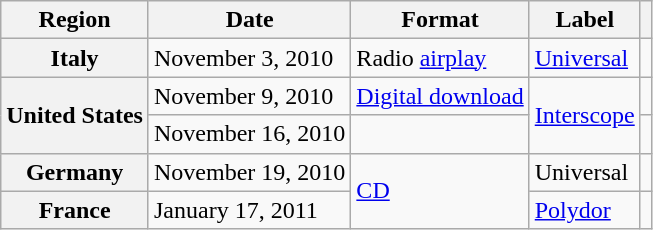<table class="wikitable plainrowheaders">
<tr>
<th scope="col">Region</th>
<th scope="col">Date</th>
<th scope="col">Format</th>
<th scope="col">Label</th>
<th scope="col"></th>
</tr>
<tr>
<th scope="row">Italy</th>
<td>November 3, 2010</td>
<td>Radio <a href='#'>airplay</a></td>
<td><a href='#'>Universal</a></td>
<td align="center"></td>
</tr>
<tr>
<th scope="row" rowspan="2">United States</th>
<td>November 9, 2010</td>
<td><a href='#'>Digital download</a></td>
<td rowspan="2"><a href='#'>Interscope</a></td>
<td align="center"></td>
</tr>
<tr>
<td>November 16, 2010</td>
<td></td>
<td align="center"></td>
</tr>
<tr>
<th scope="row">Germany</th>
<td>November 19, 2010</td>
<td rowspan="2"><a href='#'>CD</a></td>
<td>Universal</td>
<td align="center"></td>
</tr>
<tr>
<th scope="row">France</th>
<td>January 17, 2011</td>
<td><a href='#'>Polydor</a></td>
<td align="center"></td>
</tr>
</table>
